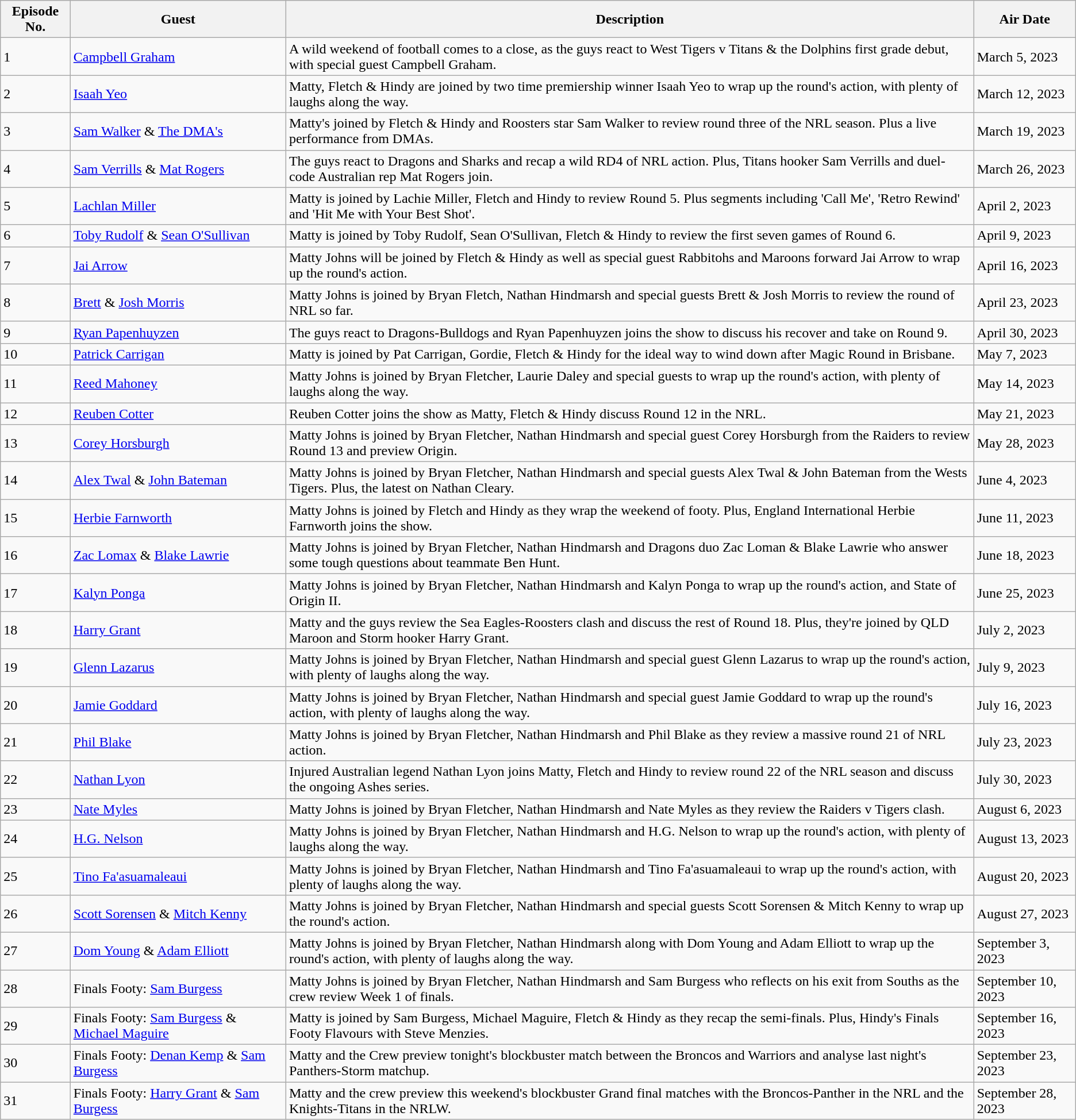<table class="wikitable sortable">
<tr>
<th>Episode No.</th>
<th>Guest</th>
<th>Description</th>
<th>Air Date</th>
</tr>
<tr>
<td>1</td>
<td><a href='#'>Campbell Graham</a></td>
<td>A wild weekend of football comes to a close, as the guys react to West Tigers v Titans & the Dolphins first grade debut, with special guest Campbell Graham.</td>
<td>March 5, 2023</td>
</tr>
<tr>
<td>2</td>
<td><a href='#'>Isaah Yeo</a></td>
<td>Matty, Fletch & Hindy are joined by two time premiership winner Isaah Yeo to wrap up the round's action, with plenty of laughs along the way.</td>
<td>March 12, 2023</td>
</tr>
<tr>
<td>3</td>
<td><a href='#'>Sam Walker</a> & <a href='#'>The DMA's</a></td>
<td>Matty's joined by Fletch & Hindy and Roosters star Sam Walker to review round three of the NRL season. Plus a live performance from DMAs.</td>
<td>March 19, 2023</td>
</tr>
<tr>
<td>4</td>
<td><a href='#'>Sam Verrills</a> & <a href='#'>Mat Rogers</a></td>
<td>The guys react to Dragons and Sharks and recap a wild RD4 of NRL action. Plus, Titans hooker Sam Verrills and duel-code Australian rep Mat Rogers join.</td>
<td>March 26, 2023</td>
</tr>
<tr>
<td>5</td>
<td><a href='#'>Lachlan Miller</a></td>
<td>Matty is joined by Lachie Miller, Fletch and Hindy to review Round 5. Plus segments including 'Call Me', 'Retro Rewind' and 'Hit Me with Your Best Shot'.</td>
<td>April 2, 2023</td>
</tr>
<tr>
<td>6</td>
<td><a href='#'>Toby Rudolf</a> & <a href='#'>Sean O'Sullivan</a></td>
<td>Matty is joined by Toby Rudolf, Sean O'Sullivan, Fletch & Hindy to review the first seven games of Round 6.</td>
<td>April 9, 2023</td>
</tr>
<tr>
<td>7</td>
<td><a href='#'>Jai Arrow</a></td>
<td>Matty Johns will be joined by Fletch & Hindy as well as special guest Rabbitohs and Maroons forward Jai Arrow to wrap up the round's action.</td>
<td>April 16, 2023</td>
</tr>
<tr>
<td>8</td>
<td><a href='#'>Brett</a> & <a href='#'>Josh Morris</a></td>
<td>Matty Johns is joined by Bryan Fletch, Nathan Hindmarsh and special guests Brett & Josh Morris to review the round of NRL so far.</td>
<td>April 23, 2023</td>
</tr>
<tr>
<td>9</td>
<td><a href='#'>Ryan Papenhuyzen</a></td>
<td>The guys react to Dragons-Bulldogs and Ryan Papenhuyzen joins the show to discuss his recover and take on Round 9.</td>
<td>April 30, 2023</td>
</tr>
<tr>
<td>10</td>
<td><a href='#'>Patrick Carrigan</a></td>
<td>Matty is joined by Pat Carrigan, Gordie, Fletch & Hindy for the ideal way to wind down after Magic Round in Brisbane.</td>
<td>May 7, 2023</td>
</tr>
<tr>
<td>11</td>
<td><a href='#'>Reed Mahoney</a></td>
<td>Matty Johns is joined by Bryan Fletcher, Laurie Daley and special guests to wrap up the round's action, with plenty of laughs along the way.</td>
<td>May 14, 2023</td>
</tr>
<tr>
<td>12</td>
<td><a href='#'>Reuben Cotter</a></td>
<td>Reuben Cotter joins the show as Matty, Fletch & Hindy discuss Round 12 in the NRL.</td>
<td>May 21, 2023</td>
</tr>
<tr>
<td>13</td>
<td><a href='#'>Corey Horsburgh</a></td>
<td>Matty Johns is joined by Bryan Fletcher, Nathan Hindmarsh and special guest Corey Horsburgh from the Raiders to review Round 13 and preview Origin.</td>
<td>May 28, 2023</td>
</tr>
<tr>
<td>14</td>
<td><a href='#'>Alex Twal</a> & <a href='#'>John Bateman</a></td>
<td>Matty Johns is joined by Bryan Fletcher, Nathan Hindmarsh and special guests Alex Twal & John Bateman from the Wests Tigers. Plus, the latest on Nathan Cleary.</td>
<td>June 4, 2023</td>
</tr>
<tr>
<td>15</td>
<td><a href='#'>Herbie Farnworth</a></td>
<td>Matty Johns is joined by Fletch and Hindy as they wrap the weekend of footy. Plus, England International Herbie Farnworth joins the show.</td>
<td>June 11, 2023</td>
</tr>
<tr>
<td>16</td>
<td><a href='#'>Zac Lomax</a> & <a href='#'>Blake Lawrie</a></td>
<td>Matty Johns is joined by Bryan Fletcher, Nathan Hindmarsh and Dragons duo Zac Loman & Blake Lawrie who answer some tough questions about teammate Ben Hunt.</td>
<td>June 18, 2023</td>
</tr>
<tr>
<td>17</td>
<td><a href='#'>Kalyn Ponga</a></td>
<td>Matty Johns is joined by Bryan Fletcher, Nathan Hindmarsh and Kalyn Ponga to wrap up the round's action, and State of Origin II.</td>
<td>June 25, 2023</td>
</tr>
<tr>
<td>18</td>
<td><a href='#'>Harry Grant</a></td>
<td>Matty and the guys review the Sea Eagles-Roosters clash and discuss the rest of Round 18. Plus, they're joined by QLD Maroon and Storm hooker Harry Grant.</td>
<td>July 2, 2023</td>
</tr>
<tr>
<td>19</td>
<td><a href='#'>Glenn Lazarus</a></td>
<td>Matty Johns is joined by Bryan Fletcher, Nathan Hindmarsh and special guest Glenn Lazarus to wrap up the round's action, with plenty of laughs along the way.</td>
<td>July 9, 2023</td>
</tr>
<tr>
<td>20</td>
<td><a href='#'>Jamie Goddard</a></td>
<td>Matty Johns is joined by Bryan Fletcher, Nathan Hindmarsh and special guest Jamie Goddard to wrap up the round's action, with plenty of laughs along the way.</td>
<td>July 16, 2023</td>
</tr>
<tr>
<td>21</td>
<td><a href='#'>Phil Blake</a></td>
<td>Matty Johns is joined by Bryan Fletcher, Nathan Hindmarsh and Phil Blake as they review a massive round 21 of NRL action.</td>
<td>July 23, 2023</td>
</tr>
<tr>
<td>22</td>
<td><a href='#'>Nathan Lyon</a></td>
<td>Injured Australian legend Nathan Lyon joins Matty, Fletch and Hindy to review round 22 of the NRL season and discuss the ongoing Ashes series.</td>
<td>July 30, 2023</td>
</tr>
<tr>
<td>23</td>
<td><a href='#'>Nate Myles</a></td>
<td>Matty Johns is joined by Bryan Fletcher, Nathan Hindmarsh and Nate Myles as they review the Raiders v Tigers clash.</td>
<td>August 6, 2023</td>
</tr>
<tr>
<td>24</td>
<td><a href='#'>H.G. Nelson</a></td>
<td>Matty Johns is joined by Bryan Fletcher, Nathan Hindmarsh and H.G. Nelson to wrap up the round's action, with plenty of laughs along the way.</td>
<td>August 13, 2023</td>
</tr>
<tr>
<td>25</td>
<td><a href='#'>Tino Fa'asuamaleaui</a></td>
<td>Matty Johns is joined by Bryan Fletcher, Nathan Hindmarsh and Tino Fa'asuamaleaui to wrap up the round's action, with plenty of laughs along the way.</td>
<td>August 20, 2023</td>
</tr>
<tr>
<td>26</td>
<td><a href='#'>Scott Sorensen</a> & <a href='#'>Mitch Kenny</a></td>
<td>Matty Johns is joined by Bryan Fletcher, Nathan Hindmarsh and special guests Scott Sorensen & Mitch Kenny to wrap up the round's action.</td>
<td>August 27, 2023</td>
</tr>
<tr>
<td>27</td>
<td><a href='#'>Dom Young</a> & <a href='#'>Adam Elliott</a></td>
<td>Matty Johns is joined by Bryan Fletcher, Nathan Hindmarsh along with Dom Young and Adam Elliott to wrap up the round's action, with plenty of laughs along the way.</td>
<td>September 3, 2023</td>
</tr>
<tr>
<td>28</td>
<td>Finals Footy: <a href='#'>Sam Burgess</a></td>
<td>Matty Johns is joined by Bryan Fletcher, Nathan Hindmarsh and Sam Burgess who reflects on his exit from Souths as the crew review Week 1 of finals.</td>
<td>September 10, 2023</td>
</tr>
<tr>
<td>29</td>
<td>Finals Footy: <a href='#'>Sam Burgess</a> & <a href='#'>Michael Maguire</a></td>
<td>Matty is joined by Sam Burgess, Michael Maguire, Fletch & Hindy as they recap the semi-finals. Plus, Hindy's Finals Footy Flavours with Steve Menzies.</td>
<td>September 16, 2023</td>
</tr>
<tr>
<td>30</td>
<td>Finals Footy: <a href='#'>Denan Kemp</a> & <a href='#'>Sam Burgess</a></td>
<td>Matty and the Crew preview tonight's blockbuster match between the Broncos and Warriors and analyse last night's Panthers-Storm matchup.</td>
<td>September 23, 2023</td>
</tr>
<tr>
<td>31</td>
<td>Finals Footy: <a href='#'>Harry Grant</a> & <a href='#'>Sam Burgess</a></td>
<td>Matty and the crew preview this weekend's blockbuster Grand final matches with the Broncos-Panther in the NRL and the Knights-Titans in the NRLW.</td>
<td>September 28, 2023</td>
</tr>
</table>
